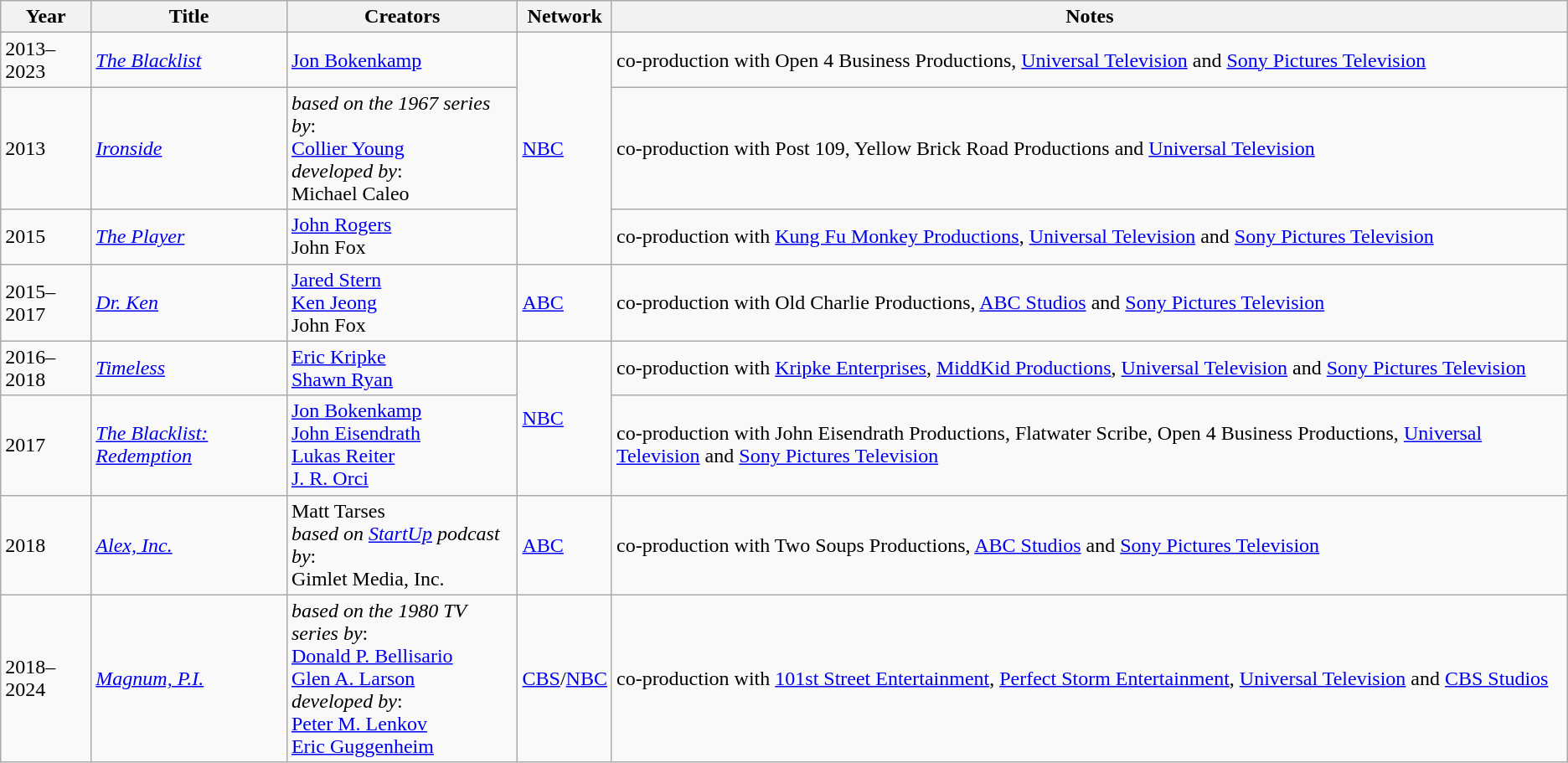<table class="wikitable sortable">
<tr>
<th>Year</th>
<th>Title</th>
<th>Creators</th>
<th>Network</th>
<th>Notes</th>
</tr>
<tr>
<td>2013–2023</td>
<td><em><a href='#'>The Blacklist</a></em></td>
<td><a href='#'>Jon Bokenkamp</a></td>
<td rowspan="3"><a href='#'>NBC</a></td>
<td>co-production with Open 4 Business Productions, <a href='#'>Universal Television</a> and <a href='#'>Sony Pictures Television</a></td>
</tr>
<tr>
<td>2013</td>
<td><em><a href='#'>Ironside</a></em></td>
<td><em>based on the 1967 series by</em>:<br><a href='#'>Collier Young</a><br><em>developed by</em>:<br>Michael Caleo</td>
<td>co-production with Post 109, Yellow Brick Road Productions and <a href='#'>Universal Television</a></td>
</tr>
<tr>
<td>2015</td>
<td><em><a href='#'>The Player</a></em></td>
<td><a href='#'>John Rogers</a><br>John Fox</td>
<td>co-production with <a href='#'>Kung Fu Monkey Productions</a>, <a href='#'>Universal Television</a> and <a href='#'>Sony Pictures Television</a></td>
</tr>
<tr>
<td>2015–2017</td>
<td><em><a href='#'>Dr. Ken</a></em></td>
<td><a href='#'>Jared Stern</a><br><a href='#'>Ken Jeong</a><br>John Fox</td>
<td><a href='#'>ABC</a></td>
<td>co-production with Old Charlie Productions, <a href='#'>ABC Studios</a> and <a href='#'>Sony Pictures Television</a></td>
</tr>
<tr>
<td>2016–2018</td>
<td><em><a href='#'>Timeless</a></em></td>
<td><a href='#'>Eric Kripke</a><br><a href='#'>Shawn Ryan</a></td>
<td rowspan="2"><a href='#'>NBC</a></td>
<td>co-production with <a href='#'>Kripke Enterprises</a>, <a href='#'>MiddKid Productions</a>, <a href='#'>Universal Television</a> and <a href='#'>Sony Pictures Television</a></td>
</tr>
<tr>
<td>2017</td>
<td><em><a href='#'>The Blacklist: Redemption</a></em></td>
<td><a href='#'>Jon Bokenkamp</a><br><a href='#'>John Eisendrath</a><br><a href='#'>Lukas Reiter</a><br><a href='#'>J. R. Orci</a></td>
<td>co-production with John Eisendrath Productions, Flatwater Scribe, Open 4 Business Productions, <a href='#'>Universal Television</a> and <a href='#'>Sony Pictures Television</a></td>
</tr>
<tr>
<td>2018</td>
<td><em><a href='#'>Alex, Inc.</a></em></td>
<td>Matt Tarses<br><em>based on <a href='#'>StartUp</a> podcast by</em>:<br>Gimlet Media, Inc.</td>
<td><a href='#'>ABC</a></td>
<td>co-production with Two Soups Productions, <a href='#'>ABC Studios</a> and <a href='#'>Sony Pictures Television</a></td>
</tr>
<tr>
<td>2018–2024</td>
<td><em><a href='#'>Magnum, P.I.</a></em></td>
<td><em>based on the 1980 TV series by</em>:<br><a href='#'>Donald P. Bellisario</a><br><a href='#'>Glen A. Larson</a><br><em>developed by</em>:<br><a href='#'>Peter M. Lenkov</a><br><a href='#'>Eric Guggenheim</a></td>
<td><a href='#'>CBS</a>/<a href='#'>NBC</a></td>
<td>co-production with <a href='#'>101st Street Entertainment</a>, <a href='#'>Perfect Storm Entertainment</a>, <a href='#'>Universal Television</a> and <a href='#'>CBS Studios</a></td>
</tr>
</table>
